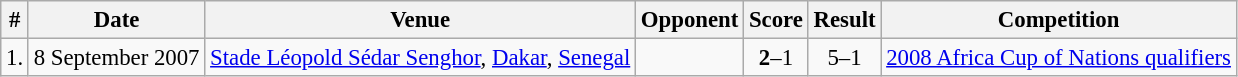<table class="wikitable" style="font-size: 95%;">
<tr>
<th>#</th>
<th>Date</th>
<th>Venue</th>
<th>Opponent</th>
<th>Score</th>
<th>Result</th>
<th>Competition</th>
</tr>
<tr>
<td>1.</td>
<td>8 September 2007</td>
<td><a href='#'>Stade Léopold Sédar Senghor</a>, <a href='#'>Dakar</a>, <a href='#'>Senegal</a></td>
<td></td>
<td align="center"><strong>2</strong>–1</td>
<td align="center">5–1</td>
<td><a href='#'>2008 Africa Cup of Nations qualifiers</a></td>
</tr>
</table>
